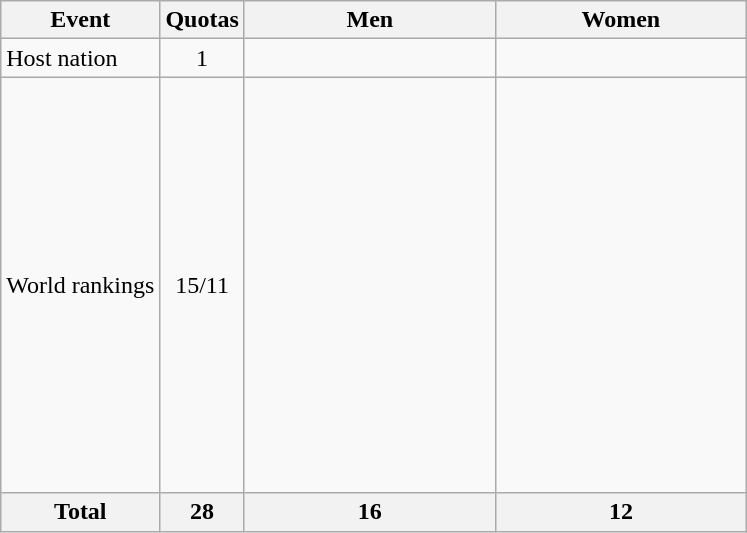<table class="wikitable">
<tr>
<th>Event</th>
<th>Quotas</th>
<th width=160>Men</th>
<th width=160>Women</th>
</tr>
<tr>
<td>Host nation</td>
<td align=center>1</td>
<td></td>
<td></td>
</tr>
<tr>
<td>World rankings</td>
<td align=center>15/11</td>
<td><br><br><br><br><br><br><br><br><br><br><br><br><br><br></td>
<td><br><br><br><br><br><br><br><br><br><br><br><br><br><br><br></td>
</tr>
<tr>
<th>Total</th>
<th align="center">28</th>
<th align="center">16</th>
<th align="center">12</th>
</tr>
</table>
